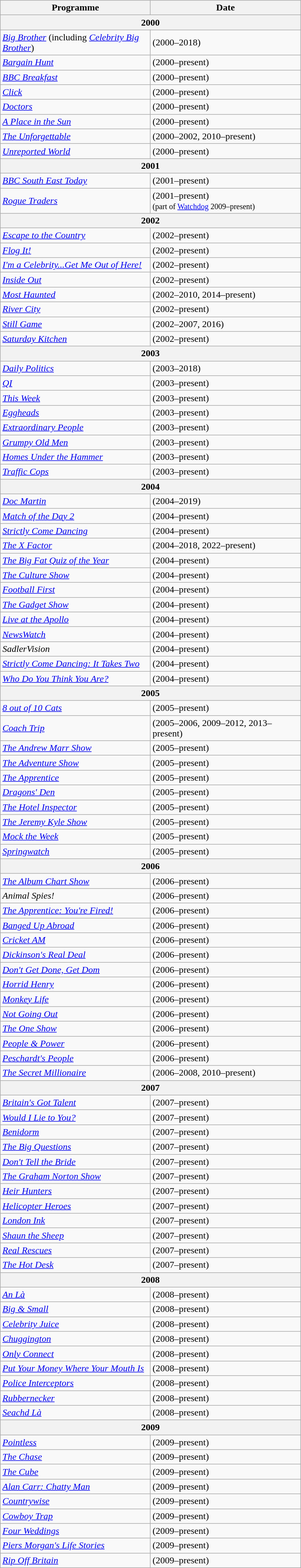<table class="wikitable">
<tr>
<th width=251>Programme</th>
<th width=251>Date</th>
</tr>
<tr>
<th colspan=2>2000</th>
</tr>
<tr>
<td><em><a href='#'>Big Brother</a></em> (including <em><a href='#'>Celebrity Big Brother</a></em>)</td>
<td>(2000–2018)</td>
</tr>
<tr>
<td><em><a href='#'>Bargain Hunt</a></em></td>
<td>(2000–present)</td>
</tr>
<tr>
<td><em><a href='#'>BBC Breakfast</a></em></td>
<td>(2000–present)</td>
</tr>
<tr>
<td><em><a href='#'>Click</a></em></td>
<td>(2000–present)</td>
</tr>
<tr>
<td><em><a href='#'>Doctors</a></em></td>
<td>(2000–present)</td>
</tr>
<tr>
<td><em><a href='#'>A Place in the Sun</a></em></td>
<td>(2000–present)</td>
</tr>
<tr |->
<td><em><a href='#'>The Unforgettable</a></em></td>
<td>(2000–2002, 2010–present)</td>
</tr>
<tr>
<td><em><a href='#'>Unreported World</a></em></td>
<td>(2000–present)</td>
</tr>
<tr>
<th colspan=2>2001</th>
</tr>
<tr>
<td><em><a href='#'>BBC South East Today</a></em></td>
<td>(2001–present)</td>
</tr>
<tr>
<td><em><a href='#'>Rogue Traders</a></em></td>
<td>(2001–present)<br><small>(part of <a href='#'>Watchdog</a> 2009–present)</small></td>
</tr>
<tr>
<th colspan=2>2002</th>
</tr>
<tr>
<td><em><a href='#'>Escape to the Country</a></em></td>
<td>(2002–present)</td>
</tr>
<tr>
<td><em><a href='#'>Flog It!</a></em></td>
<td>(2002–present)</td>
</tr>
<tr>
<td><em><a href='#'>I'm a Celebrity...Get Me Out of Here!</a></em></td>
<td>(2002–present)</td>
</tr>
<tr>
<td><em><a href='#'>Inside Out</a></em></td>
<td>(2002–present)</td>
</tr>
<tr>
<td><em><a href='#'>Most Haunted</a></em></td>
<td>(2002–2010, 2014–present)</td>
</tr>
<tr>
<td><em><a href='#'>River City</a></em></td>
<td>(2002–present)</td>
</tr>
<tr>
<td><em><a href='#'>Still Game</a></em></td>
<td>(2002–2007, 2016)</td>
</tr>
<tr>
<td><em><a href='#'>Saturday Kitchen</a></em></td>
<td>(2002–present)</td>
</tr>
<tr>
<th colspan=2>2003</th>
</tr>
<tr>
<td><em><a href='#'>Daily Politics</a></em></td>
<td>(2003–2018)</td>
</tr>
<tr>
<td><em><a href='#'>QI</a></em></td>
<td>(2003–present)</td>
</tr>
<tr>
<td><em><a href='#'>This Week</a></em></td>
<td>(2003–present)</td>
</tr>
<tr>
<td><em><a href='#'>Eggheads</a></em></td>
<td>(2003–present)</td>
</tr>
<tr>
<td><em><a href='#'>Extraordinary People</a></em></td>
<td>(2003–present)</td>
</tr>
<tr>
<td><em><a href='#'>Grumpy Old Men</a></em></td>
<td>(2003–present)</td>
</tr>
<tr>
<td><em><a href='#'>Homes Under the Hammer</a></em></td>
<td>(2003–present)</td>
</tr>
<tr>
<td><em><a href='#'>Traffic Cops</a></em></td>
<td>(2003–present)</td>
</tr>
<tr>
<th colspan=2>2004</th>
</tr>
<tr>
<td><em><a href='#'>Doc Martin</a></em></td>
<td>(2004–2019)</td>
</tr>
<tr>
<td><em><a href='#'>Match of the Day 2</a></em></td>
<td>(2004–present)</td>
</tr>
<tr>
<td><em><a href='#'>Strictly Come Dancing</a></em></td>
<td>(2004–present)</td>
</tr>
<tr>
<td><em><a href='#'>The X Factor</a></em></td>
<td>(2004–2018, 2022–present)</td>
</tr>
<tr>
<td><em><a href='#'>The Big Fat Quiz of the Year</a></em></td>
<td>(2004–present)</td>
</tr>
<tr>
<td><em><a href='#'>The Culture Show</a></em></td>
<td>(2004–present)</td>
</tr>
<tr>
<td><em><a href='#'>Football First</a></em></td>
<td>(2004–present)</td>
</tr>
<tr>
<td><em><a href='#'>The Gadget Show</a></em></td>
<td>(2004–present)</td>
</tr>
<tr>
<td><em><a href='#'>Live at the Apollo</a></em></td>
<td>(2004–present)</td>
</tr>
<tr>
<td><em><a href='#'>NewsWatch</a></em></td>
<td>(2004–present)</td>
</tr>
<tr>
<td><em>SadlerVision</em></td>
<td>(2004–present)</td>
</tr>
<tr>
<td><em><a href='#'>Strictly Come Dancing: It Takes Two</a></em></td>
<td>(2004–present)</td>
</tr>
<tr>
<td><em><a href='#'>Who Do You Think You Are?</a></em></td>
<td>(2004–present)</td>
</tr>
<tr>
<th colspan=2>2005</th>
</tr>
<tr>
<td><em><a href='#'>8 out of 10 Cats</a></em></td>
<td>(2005–present)</td>
</tr>
<tr>
<td><em><a href='#'>Coach Trip</a></em></td>
<td>(2005–2006, 2009–2012, 2013–present)</td>
</tr>
<tr>
<td><em><a href='#'>The Andrew Marr Show</a></em></td>
<td>(2005–present)</td>
</tr>
<tr>
<td><em><a href='#'>The Adventure Show</a></em></td>
<td>(2005–present)</td>
</tr>
<tr>
<td><em><a href='#'>The Apprentice</a></em></td>
<td>(2005–present)</td>
</tr>
<tr>
<td><em><a href='#'>Dragons' Den</a></em></td>
<td>(2005–present)</td>
</tr>
<tr>
<td><em><a href='#'>The Hotel Inspector</a></em></td>
<td>(2005–present)</td>
</tr>
<tr>
<td><em><a href='#'>The Jeremy Kyle Show</a></em></td>
<td>(2005–present)</td>
</tr>
<tr>
<td><em><a href='#'>Mock the Week</a></em></td>
<td>(2005–present)</td>
</tr>
<tr>
<td><em><a href='#'>Springwatch</a></em></td>
<td>(2005–present)</td>
</tr>
<tr>
<th colspan=2>2006</th>
</tr>
<tr>
<td><em><a href='#'>The Album Chart Show</a></em></td>
<td>(2006–present)</td>
</tr>
<tr>
<td><em>Animal Spies!</em></td>
<td>(2006–present)</td>
</tr>
<tr>
<td><em><a href='#'>The Apprentice: You're Fired!</a></em></td>
<td>(2006–present)</td>
</tr>
<tr>
<td><em><a href='#'>Banged Up Abroad</a></em></td>
<td>(2006–present)</td>
</tr>
<tr>
<td><em><a href='#'>Cricket AM</a></em></td>
<td>(2006–present)</td>
</tr>
<tr>
<td><em><a href='#'>Dickinson's Real Deal</a></em></td>
<td>(2006–present)</td>
</tr>
<tr>
<td><em><a href='#'>Don't Get Done, Get Dom</a></em></td>
<td>(2006–present)</td>
</tr>
<tr>
<td><em><a href='#'>Horrid Henry</a></em></td>
<td>(2006–present)</td>
</tr>
<tr>
<td><em><a href='#'>Monkey Life</a></em></td>
<td>(2006–present)</td>
</tr>
<tr>
<td><em><a href='#'>Not Going Out</a></em></td>
<td>(2006–present)</td>
</tr>
<tr>
<td><em><a href='#'>The One Show</a></em></td>
<td>(2006–present)</td>
</tr>
<tr>
<td><em><a href='#'>People & Power</a></em></td>
<td>(2006–present)</td>
</tr>
<tr>
<td><em><a href='#'>Peschardt's People</a></em></td>
<td>(2006–present)</td>
</tr>
<tr>
<td><em><a href='#'>The Secret Millionaire</a></em></td>
<td>(2006–2008, 2010–present)</td>
</tr>
<tr>
<th colspan=2>2007</th>
</tr>
<tr>
<td><em><a href='#'>Britain's Got Talent</a></em></td>
<td>(2007–present)</td>
</tr>
<tr>
<td><em><a href='#'>Would I Lie to You?</a></em></td>
<td>(2007–present)</td>
</tr>
<tr>
<td><em><a href='#'>Benidorm</a></em></td>
<td>(2007–present)</td>
</tr>
<tr>
<td><em><a href='#'>The Big Questions</a></em></td>
<td>(2007–present)</td>
</tr>
<tr>
<td><em><a href='#'>Don't Tell the Bride</a></em></td>
<td>(2007–present)</td>
</tr>
<tr>
<td><em><a href='#'>The Graham Norton Show</a></em></td>
<td>(2007–present)</td>
</tr>
<tr>
<td><em><a href='#'>Heir Hunters</a></em></td>
<td>(2007–present)</td>
</tr>
<tr>
<td><em><a href='#'>Helicopter Heroes</a></em></td>
<td>(2007–present)</td>
</tr>
<tr>
<td><em><a href='#'>London Ink</a></em></td>
<td>(2007–present)</td>
</tr>
<tr>
<td><em><a href='#'>Shaun the Sheep</a></em></td>
<td>(2007–present)</td>
</tr>
<tr>
<td><em><a href='#'>Real Rescues</a></em></td>
<td>(2007–present)</td>
</tr>
<tr>
<td><em><a href='#'>The Hot Desk</a></em></td>
<td>(2007–present)</td>
</tr>
<tr>
<th colspan=2>2008</th>
</tr>
<tr>
<td><em><a href='#'>An Là</a></em></td>
<td>(2008–present)</td>
</tr>
<tr>
<td><em><a href='#'>Big & Small</a></em></td>
<td>(2008–present)</td>
</tr>
<tr>
<td><em><a href='#'>Celebrity Juice</a></em></td>
<td>(2008–present)</td>
</tr>
<tr>
<td><em><a href='#'>Chuggington</a></em></td>
<td>(2008–present)</td>
</tr>
<tr>
<td><em><a href='#'>Only Connect</a></em></td>
<td>(2008–present)</td>
</tr>
<tr>
<td><em><a href='#'>Put Your Money Where Your Mouth Is</a></em></td>
<td>(2008–present)</td>
</tr>
<tr>
<td><em><a href='#'>Police Interceptors</a></em></td>
<td>(2008–present)</td>
</tr>
<tr>
<td><em><a href='#'>Rubbernecker</a></em></td>
<td>(2008–present)</td>
</tr>
<tr>
<td><em><a href='#'>Seachd Là</a></em></td>
<td>(2008–present)</td>
</tr>
<tr>
<th colspan=2>2009</th>
</tr>
<tr>
<td><em><a href='#'>Pointless</a></em></td>
<td>(2009–present)</td>
</tr>
<tr>
<td><em><a href='#'>The Chase</a></em></td>
<td>(2009–present)</td>
</tr>
<tr>
<td><em><a href='#'>The Cube</a></em></td>
<td>(2009–present)</td>
</tr>
<tr>
<td><em><a href='#'>Alan Carr: Chatty Man</a></em></td>
<td>(2009–present)</td>
</tr>
<tr>
<td><em><a href='#'>Countrywise</a></em></td>
<td>(2009–present)</td>
</tr>
<tr>
<td><em><a href='#'>Cowboy Trap</a></em></td>
<td>(2009–present)</td>
</tr>
<tr>
<td><em><a href='#'>Four Weddings</a></em></td>
<td>(2009–present)</td>
</tr>
<tr>
<td><em><a href='#'>Piers Morgan's Life Stories</a></em></td>
<td>(2009–present)</td>
</tr>
<tr>
<td><em><a href='#'>Rip Off Britain</a></em></td>
<td>(2009–present)</td>
</tr>
</table>
